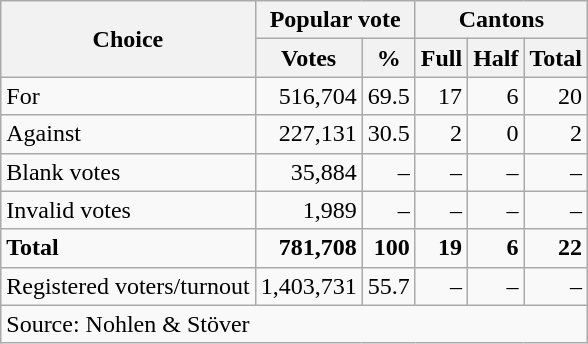<table class=wikitable style=text-align:right>
<tr>
<th rowspan=2>Choice</th>
<th colspan=2>Popular vote</th>
<th colspan=3>Cantons</th>
</tr>
<tr>
<th>Votes</th>
<th>%</th>
<th>Full</th>
<th>Half</th>
<th>Total</th>
</tr>
<tr>
<td align=left>For</td>
<td>516,704</td>
<td>69.5</td>
<td>17</td>
<td>6</td>
<td>20</td>
</tr>
<tr>
<td align=left>Against</td>
<td>227,131</td>
<td>30.5</td>
<td>2</td>
<td>0</td>
<td>2</td>
</tr>
<tr>
<td align=left>Blank votes</td>
<td>35,884</td>
<td>–</td>
<td>–</td>
<td>–</td>
<td>–</td>
</tr>
<tr>
<td align=left>Invalid votes</td>
<td>1,989</td>
<td>–</td>
<td>–</td>
<td>–</td>
<td>–</td>
</tr>
<tr>
<td align=left><strong>Total</strong></td>
<td><strong>781,708</strong></td>
<td><strong>100</strong></td>
<td><strong>19</strong></td>
<td><strong>6</strong></td>
<td><strong>22</strong></td>
</tr>
<tr>
<td align=left>Registered voters/turnout</td>
<td>1,403,731</td>
<td>55.7</td>
<td>–</td>
<td>–</td>
<td>–</td>
</tr>
<tr>
<td align=left colspan=6>Source: Nohlen & Stöver</td>
</tr>
</table>
